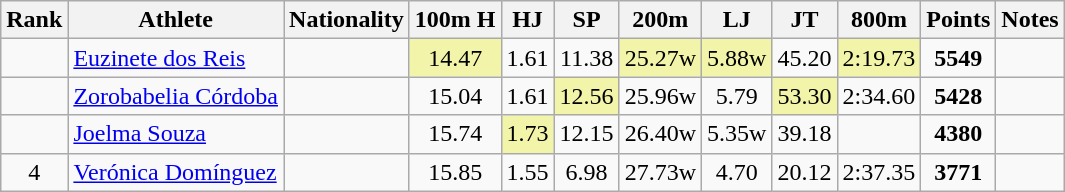<table class="wikitable sortable" style=" text-align:center;">
<tr>
<th>Rank</th>
<th>Athlete</th>
<th>Nationality</th>
<th>100m H</th>
<th>HJ</th>
<th>SP</th>
<th>200m</th>
<th>LJ</th>
<th>JT</th>
<th>800m</th>
<th>Points</th>
<th>Notes</th>
</tr>
<tr>
<td></td>
<td align=left><a href='#'>Euzinete dos Reis</a></td>
<td align=left></td>
<td bgcolor=#F2F5A9>14.47</td>
<td>1.61</td>
<td>11.38</td>
<td bgcolor=#F2F5A9>25.27w</td>
<td bgcolor=#F2F5A9>5.88w</td>
<td>45.20</td>
<td bgcolor=#F2F5A9>2:19.73</td>
<td><strong>5549</strong></td>
<td></td>
</tr>
<tr>
<td></td>
<td align=left><a href='#'>Zorobabelia Córdoba</a></td>
<td align=left></td>
<td>15.04</td>
<td>1.61</td>
<td bgcolor=#F2F5A9>12.56</td>
<td>25.96w</td>
<td>5.79</td>
<td bgcolor=#F2F5A9>53.30</td>
<td>2:34.60</td>
<td><strong>5428</strong></td>
<td></td>
</tr>
<tr>
<td></td>
<td align=left><a href='#'>Joelma Souza</a></td>
<td align=left></td>
<td>15.74</td>
<td bgcolor=#F2F5A9>1.73</td>
<td>12.15</td>
<td>26.40w</td>
<td>5.35w</td>
<td>39.18</td>
<td></td>
<td><strong>4380</strong></td>
<td></td>
</tr>
<tr>
<td>4</td>
<td align=left><a href='#'>Verónica Domínguez</a></td>
<td align=left></td>
<td>15.85</td>
<td>1.55</td>
<td>6.98</td>
<td>27.73w</td>
<td>4.70</td>
<td>20.12</td>
<td>2:37.35</td>
<td><strong>3771</strong></td>
<td></td>
</tr>
</table>
